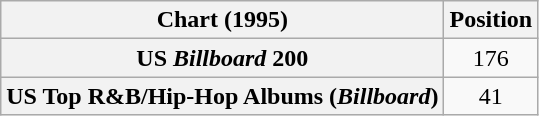<table class="wikitable sortable plainrowheaders" style="text-align:center">
<tr>
<th scope="col">Chart (1995)</th>
<th scope="col">Position</th>
</tr>
<tr>
<th scope="row">US <em>Billboard</em> 200</th>
<td>176</td>
</tr>
<tr>
<th scope="row">US Top R&B/Hip-Hop Albums (<em>Billboard</em>)</th>
<td>41</td>
</tr>
</table>
